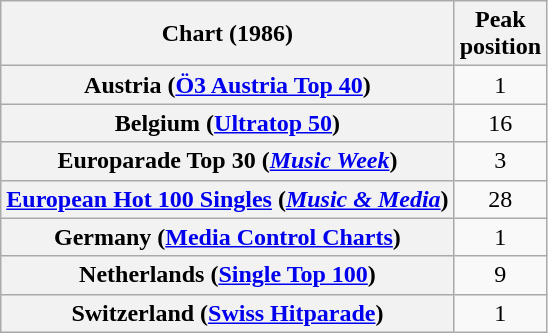<table class="wikitable sortable plainrowheaders">
<tr>
<th scope="col">Chart (1986)</th>
<th scope="col">Peak<br>position</th>
</tr>
<tr>
<th scope="row">Austria (<a href='#'>Ö3 Austria Top 40</a>)</th>
<td style="text-align:center;">1</td>
</tr>
<tr>
<th scope="row">Belgium (<a href='#'>Ultratop 50</a>)</th>
<td align="center">16</td>
</tr>
<tr>
<th scope="row">Europarade Top 30 (<em><a href='#'>Music Week</a></em>)</th>
<td style="text-align:center;">3</td>
</tr>
<tr>
<th scope="row"><a href='#'>European Hot 100 Singles</a> (<em><a href='#'>Music & Media</a></em>)</th>
<td style="text-align:center;">28</td>
</tr>
<tr>
<th scope="row">Germany (<a href='#'>Media Control Charts</a>)</th>
<td style="text-align:center;">1</td>
</tr>
<tr>
<th scope="row">Netherlands (<a href='#'>Single Top 100</a>)</th>
<td style="text-align:center;">9</td>
</tr>
<tr>
<th scope="row">Switzerland (<a href='#'>Swiss Hitparade</a>)</th>
<td style="text-align:center;">1</td>
</tr>
</table>
